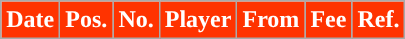<table class="wikitable plainrowheaders sortable">
<tr>
<th style="background:#FF3300; color:white; ">Date</th>
<th style="background:#FF3300; color:white; ">Pos.</th>
<th style="background:#FF3300; color:white; ">No.</th>
<th style="background:#FF3300; color:white; ">Player</th>
<th style="background:#FF3300; color:white; ">From</th>
<th style="background:#FF3300; color:white; ">Fee</th>
<th style="background:#FF3300; color:white; ">Ref.</th>
</tr>
</table>
